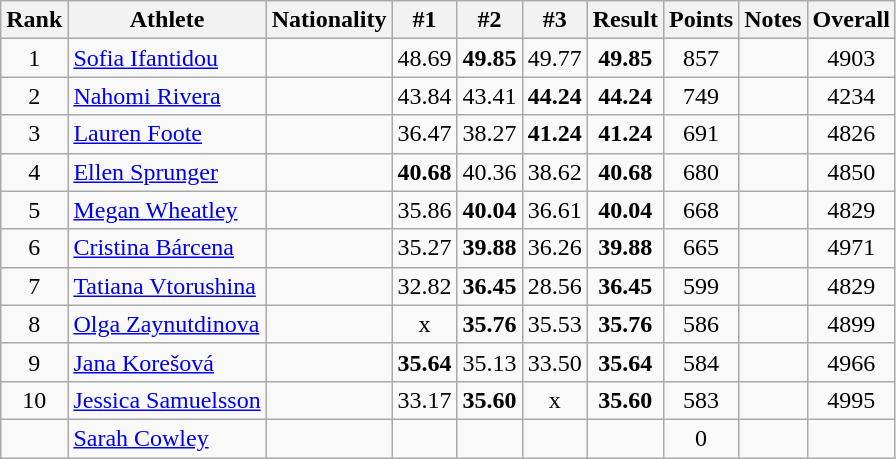<table class="wikitable sortable" style="text-align:center">
<tr>
<th>Rank</th>
<th>Athlete</th>
<th>Nationality</th>
<th>#1</th>
<th>#2</th>
<th>#3</th>
<th>Result</th>
<th>Points</th>
<th>Notes</th>
<th>Overall</th>
</tr>
<tr>
<td>1</td>
<td align=left><a href='#'>Sofia Ifantidou</a></td>
<td align=left></td>
<td>48.69</td>
<td><strong>49.85</strong></td>
<td>49.77</td>
<td><strong>49.85</strong></td>
<td>857</td>
<td></td>
<td>4903</td>
</tr>
<tr>
<td>2</td>
<td align=left><a href='#'>Nahomi Rivera</a></td>
<td align=left></td>
<td>43.84</td>
<td>43.41</td>
<td><strong>44.24</strong></td>
<td><strong>44.24</strong></td>
<td>749</td>
<td></td>
<td>4234</td>
</tr>
<tr>
<td>3</td>
<td align=left><a href='#'>Lauren Foote</a></td>
<td align=left></td>
<td>36.47</td>
<td>38.27</td>
<td><strong>41.24</strong></td>
<td><strong>41.24</strong></td>
<td>691</td>
<td></td>
<td>4826</td>
</tr>
<tr>
<td>4</td>
<td align=left><a href='#'>Ellen Sprunger</a></td>
<td align=left></td>
<td><strong>40.68</strong></td>
<td>40.36</td>
<td>38.62</td>
<td><strong>40.68</strong></td>
<td>680</td>
<td></td>
<td>4850</td>
</tr>
<tr>
<td>5</td>
<td align=left><a href='#'>Megan Wheatley</a></td>
<td align=left></td>
<td>35.86</td>
<td><strong>40.04</strong></td>
<td>36.61</td>
<td><strong>40.04</strong></td>
<td>668</td>
<td></td>
<td>4829</td>
</tr>
<tr>
<td>6</td>
<td align=left><a href='#'>Cristina Bárcena</a></td>
<td align=left></td>
<td>35.27</td>
<td><strong>39.88</strong></td>
<td>36.26</td>
<td><strong>39.88</strong></td>
<td>665</td>
<td></td>
<td>4971</td>
</tr>
<tr>
<td>7</td>
<td align=left><a href='#'>Tatiana Vtorushina</a></td>
<td align=left></td>
<td>32.82</td>
<td><strong>36.45</strong></td>
<td>28.56</td>
<td><strong>36.45</strong></td>
<td>599</td>
<td></td>
<td>4829</td>
</tr>
<tr>
<td>8</td>
<td align=left><a href='#'>Olga Zaynutdinova</a></td>
<td align=left></td>
<td>x</td>
<td><strong>35.76</strong></td>
<td>35.53</td>
<td><strong>35.76</strong></td>
<td>586</td>
<td></td>
<td>4899</td>
</tr>
<tr>
<td>9</td>
<td align=left><a href='#'>Jana Korešová</a></td>
<td align=left></td>
<td><strong>35.64</strong></td>
<td>35.13</td>
<td>33.50</td>
<td><strong>35.64</strong></td>
<td>584</td>
<td></td>
<td>4966</td>
</tr>
<tr>
<td>10</td>
<td align=left><a href='#'>Jessica Samuelsson</a></td>
<td align=left></td>
<td>33.17</td>
<td><strong>35.60</strong></td>
<td>x</td>
<td><strong>35.60</strong></td>
<td>583</td>
<td></td>
<td>4995</td>
</tr>
<tr>
<td></td>
<td align=left><a href='#'>Sarah Cowley</a></td>
<td align=left></td>
<td></td>
<td></td>
<td></td>
<td><strong></strong></td>
<td>0</td>
<td></td>
<td></td>
</tr>
</table>
